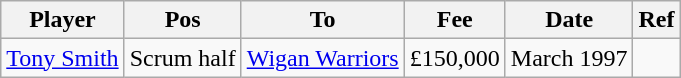<table class="wikitable" style="text-align:center; width="70%; text-align:left">
<tr>
<th><strong>Player</strong></th>
<th><strong>Pos</strong></th>
<th><strong>To</strong></th>
<th><strong>Fee</strong></th>
<th><strong>Date</strong></th>
<th><strong>Ref</strong></th>
</tr>
<tr --->
<td><a href='#'>Tony Smith</a></td>
<td>Scrum half</td>
<td><a href='#'>Wigan Warriors</a></td>
<td>£150,000</td>
<td>March 1997</td>
<td></td>
</tr>
</table>
